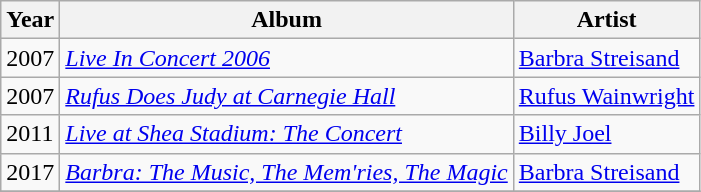<table class="wikitable">
<tr>
<th>Year</th>
<th>Album</th>
<th>Artist</th>
</tr>
<tr>
<td>2007</td>
<td><em><a href='#'>Live In Concert 2006</a></em></td>
<td><a href='#'>Barbra Streisand</a></td>
</tr>
<tr>
<td>2007</td>
<td><em><a href='#'>Rufus Does Judy at Carnegie Hall</a></em></td>
<td><a href='#'>Rufus Wainwright</a></td>
</tr>
<tr>
<td>2011</td>
<td><em><a href='#'>Live at Shea Stadium: The Concert</a></em></td>
<td><a href='#'>Billy Joel</a></td>
</tr>
<tr>
<td>2017</td>
<td><em><a href='#'>Barbra: The Music, The Mem'ries, The Magic</a></em></td>
<td><a href='#'>Barbra Streisand</a></td>
</tr>
<tr>
</tr>
</table>
